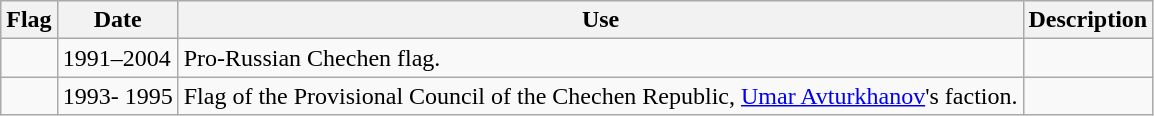<table class="wikitable">
<tr>
<th>Flag</th>
<th>Date</th>
<th>Use</th>
<th>Description</th>
</tr>
<tr>
<td></td>
<td>1991–2004</td>
<td>Pro-Russian Chechen flag.</td>
<td></td>
</tr>
<tr>
<td></td>
<td>1993- 1995</td>
<td>Flag of the Provisional Council of the Chechen Republic, <a href='#'>Umar Avturkhanov</a>'s faction.</td>
<td></td>
</tr>
</table>
